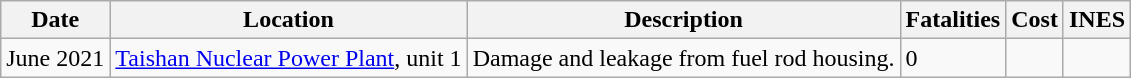<table class="wikitable sortable">
<tr>
<th>Date</th>
<th>Location</th>
<th>Description</th>
<th>Fatalities</th>
<th>Cost</th>
<th>INES</th>
</tr>
<tr>
<td>June 2021</td>
<td><a href='#'>Taishan Nuclear Power Plant</a>, unit 1</td>
<td>Damage and leakage from fuel rod housing.</td>
<td>0</td>
<td></td>
<td></td>
</tr>
</table>
